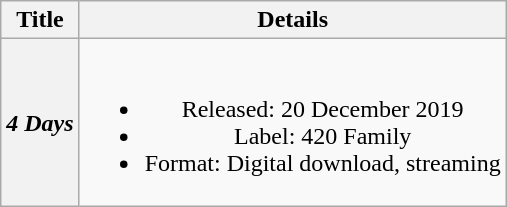<table class="wikitable plainrowheaders" style="text-align:center;">
<tr>
<th>Title</th>
<th>Details</th>
</tr>
<tr>
<th scope="row"><em>4 Days</em><br></th>
<td><br><ul><li>Released: 20 December 2019</li><li>Label: 420 Family</li><li>Format: Digital download, streaming</li></ul></td>
</tr>
</table>
